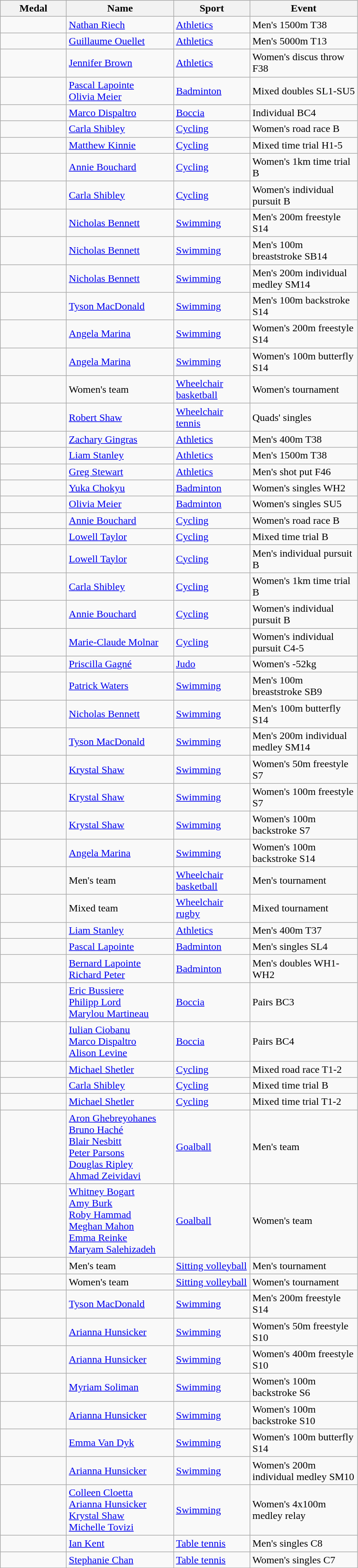<table class="wikitable">
<tr>
<th style="width:6em">Medal</th>
<th style="width:10em">Name</th>
<th style="width:7em">Sport</th>
<th style="width:10em">Event</th>
</tr>
<tr>
<td></td>
<td><a href='#'>Nathan Riech</a></td>
<td><a href='#'>Athletics</a></td>
<td>Men's 1500m T38</td>
</tr>
<tr>
<td></td>
<td><a href='#'>Guillaume Ouellet</a></td>
<td><a href='#'>Athletics</a></td>
<td>Men's 5000m T13</td>
</tr>
<tr>
<td></td>
<td><a href='#'>Jennifer Brown</a></td>
<td><a href='#'>Athletics</a></td>
<td>Women's discus throw F38</td>
</tr>
<tr>
<td></td>
<td><a href='#'>Pascal Lapointe</a><br><a href='#'>Olivia Meier</a></td>
<td><a href='#'>Badminton</a></td>
<td>Mixed doubles SL1-SU5</td>
</tr>
<tr>
<td></td>
<td><a href='#'>Marco Dispaltro</a></td>
<td><a href='#'>Boccia</a></td>
<td>Individual BC4</td>
</tr>
<tr>
<td></td>
<td><a href='#'>Carla Shibley</a></td>
<td><a href='#'>Cycling</a></td>
<td>Women's road race B</td>
</tr>
<tr>
<td></td>
<td><a href='#'>Matthew Kinnie</a></td>
<td><a href='#'>Cycling</a></td>
<td>Mixed time trial H1-5</td>
</tr>
<tr>
<td></td>
<td><a href='#'>Annie Bouchard</a></td>
<td><a href='#'>Cycling</a></td>
<td>Women's 1km time trial B</td>
</tr>
<tr>
<td></td>
<td><a href='#'>Carla Shibley</a></td>
<td><a href='#'>Cycling</a></td>
<td>Women's individual pursuit B</td>
</tr>
<tr>
<td></td>
<td><a href='#'>Nicholas Bennett</a></td>
<td><a href='#'>Swimming</a></td>
<td>Men's 200m freestyle S14</td>
</tr>
<tr>
<td></td>
<td><a href='#'>Nicholas Bennett</a></td>
<td><a href='#'>Swimming</a></td>
<td>Men's 100m breaststroke SB14</td>
</tr>
<tr>
<td></td>
<td><a href='#'>Nicholas Bennett</a></td>
<td><a href='#'>Swimming</a></td>
<td>Men's 200m individual medley SM14</td>
</tr>
<tr>
<td></td>
<td><a href='#'>Tyson MacDonald</a></td>
<td><a href='#'>Swimming</a></td>
<td>Men's 100m backstroke S14</td>
</tr>
<tr>
<td></td>
<td><a href='#'>Angela Marina</a></td>
<td><a href='#'>Swimming</a></td>
<td>Women's 200m freestyle S14</td>
</tr>
<tr>
<td></td>
<td><a href='#'>Angela Marina</a></td>
<td><a href='#'>Swimming</a></td>
<td>Women's 100m butterfly S14</td>
</tr>
<tr>
<td></td>
<td>Women's team</td>
<td><a href='#'>Wheelchair basketball</a></td>
<td>Women's tournament</td>
</tr>
<tr>
<td></td>
<td><a href='#'>Robert Shaw</a></td>
<td><a href='#'>Wheelchair tennis</a></td>
<td>Quads' singles</td>
</tr>
<tr>
<td></td>
<td><a href='#'>Zachary Gingras</a></td>
<td><a href='#'>Athletics</a></td>
<td>Men's 400m T38</td>
</tr>
<tr>
<td></td>
<td><a href='#'>Liam Stanley</a></td>
<td><a href='#'>Athletics</a></td>
<td>Men's 1500m T38</td>
</tr>
<tr>
<td></td>
<td><a href='#'>Greg Stewart</a></td>
<td><a href='#'>Athletics</a></td>
<td>Men's shot put F46</td>
</tr>
<tr>
<td></td>
<td><a href='#'>Yuka Chokyu</a></td>
<td><a href='#'>Badminton</a></td>
<td>Women's singles WH2</td>
</tr>
<tr>
<td></td>
<td><a href='#'>Olivia Meier</a></td>
<td><a href='#'>Badminton</a></td>
<td>Women's singles SU5</td>
</tr>
<tr>
<td></td>
<td><a href='#'>Annie Bouchard</a></td>
<td><a href='#'>Cycling</a></td>
<td>Women's road race B</td>
</tr>
<tr>
<td></td>
<td><a href='#'>Lowell Taylor</a></td>
<td><a href='#'>Cycling</a></td>
<td>Mixed time trial B</td>
</tr>
<tr>
<td></td>
<td><a href='#'>Lowell Taylor</a></td>
<td><a href='#'>Cycling</a></td>
<td>Men's individual pursuit B</td>
</tr>
<tr>
<td></td>
<td><a href='#'>Carla Shibley</a></td>
<td><a href='#'>Cycling</a></td>
<td>Women's 1km time trial B</td>
</tr>
<tr>
<td></td>
<td><a href='#'>Annie Bouchard</a></td>
<td><a href='#'>Cycling</a></td>
<td>Women's individual pursuit B</td>
</tr>
<tr>
<td></td>
<td><a href='#'>Marie-Claude Molnar</a></td>
<td><a href='#'>Cycling</a></td>
<td>Women's individual pursuit C4-5</td>
</tr>
<tr>
<td></td>
<td><a href='#'>Priscilla Gagné</a></td>
<td><a href='#'>Judo</a></td>
<td>Women's -52kg</td>
</tr>
<tr>
<td></td>
<td><a href='#'>Patrick Waters</a></td>
<td><a href='#'>Swimming</a></td>
<td>Men's 100m breaststroke SB9</td>
</tr>
<tr>
<td></td>
<td><a href='#'>Nicholas Bennett</a></td>
<td><a href='#'>Swimming</a></td>
<td>Men's 100m butterfly S14</td>
</tr>
<tr>
<td></td>
<td><a href='#'>Tyson MacDonald</a></td>
<td><a href='#'>Swimming</a></td>
<td>Men's 200m individual medley SM14</td>
</tr>
<tr>
<td></td>
<td><a href='#'>Krystal Shaw</a></td>
<td><a href='#'>Swimming</a></td>
<td>Women's 50m freestyle S7</td>
</tr>
<tr>
<td></td>
<td><a href='#'>Krystal Shaw</a></td>
<td><a href='#'>Swimming</a></td>
<td>Women's 100m freestyle S7</td>
</tr>
<tr>
<td></td>
<td><a href='#'>Krystal Shaw</a></td>
<td><a href='#'>Swimming</a></td>
<td>Women's 100m backstroke S7</td>
</tr>
<tr>
<td></td>
<td><a href='#'>Angela Marina</a></td>
<td><a href='#'>Swimming</a></td>
<td>Women's 100m backstroke S14</td>
</tr>
<tr>
<td></td>
<td>Men's team</td>
<td><a href='#'>Wheelchair basketball</a></td>
<td>Men's tournament</td>
</tr>
<tr>
<td></td>
<td>Mixed team</td>
<td><a href='#'>Wheelchair rugby</a></td>
<td>Mixed tournament</td>
</tr>
<tr>
<td></td>
<td><a href='#'>Liam Stanley</a></td>
<td><a href='#'>Athletics</a></td>
<td>Men's 400m T37</td>
</tr>
<tr>
<td></td>
<td><a href='#'>Pascal Lapointe</a></td>
<td><a href='#'>Badminton</a></td>
<td>Men's singles SL4</td>
</tr>
<tr>
<td></td>
<td><a href='#'>Bernard Lapointe</a><br><a href='#'>Richard Peter</a></td>
<td><a href='#'>Badminton</a></td>
<td>Men's doubles WH1-WH2</td>
</tr>
<tr>
<td></td>
<td><a href='#'>Eric Bussiere</a><br><a href='#'>Philipp Lord</a><br><a href='#'>Marylou Martineau</a></td>
<td><a href='#'>Boccia</a></td>
<td>Pairs BC3</td>
</tr>
<tr>
<td></td>
<td><a href='#'>Iulian Ciobanu</a><br><a href='#'>Marco Dispaltro</a><br><a href='#'>Alison Levine</a></td>
<td><a href='#'>Boccia</a></td>
<td>Pairs BC4</td>
</tr>
<tr>
<td></td>
<td><a href='#'>Michael Shetler</a></td>
<td><a href='#'>Cycling</a></td>
<td>Mixed road race T1-2</td>
</tr>
<tr>
<td></td>
<td><a href='#'>Carla Shibley</a></td>
<td><a href='#'>Cycling</a></td>
<td>Mixed time trial B</td>
</tr>
<tr>
<td></td>
<td><a href='#'>Michael Shetler</a></td>
<td><a href='#'>Cycling</a></td>
<td>Mixed time trial T1-2</td>
</tr>
<tr>
<td></td>
<td><a href='#'>Aron Ghebreyohanes</a><br><a href='#'>Bruno Haché</a><br><a href='#'>Blair Nesbitt</a><br><a href='#'>Peter Parsons</a><br><a href='#'>Douglas Ripley</a><br><a href='#'>Ahmad Zeividavi</a></td>
<td><a href='#'>Goalball</a></td>
<td>Men's team</td>
</tr>
<tr>
<td></td>
<td><a href='#'>Whitney Bogart</a><br><a href='#'>Amy Burk</a><br><a href='#'>Roby Hammad</a><br><a href='#'>Meghan Mahon</a><br><a href='#'>Emma Reinke</a><br><a href='#'>Maryam Salehizadeh</a></td>
<td><a href='#'>Goalball</a></td>
<td>Women's team</td>
</tr>
<tr>
<td></td>
<td>Men's team</td>
<td><a href='#'>Sitting volleyball</a></td>
<td>Men's tournament</td>
</tr>
<tr>
<td></td>
<td>Women's team</td>
<td><a href='#'>Sitting volleyball</a></td>
<td>Women's tournament</td>
</tr>
<tr>
<td></td>
<td><a href='#'>Tyson MacDonald</a></td>
<td><a href='#'>Swimming</a></td>
<td>Men's 200m freestyle S14</td>
</tr>
<tr>
<td></td>
<td><a href='#'>Arianna Hunsicker</a></td>
<td><a href='#'>Swimming</a></td>
<td>Women's 50m freestyle S10</td>
</tr>
<tr>
<td></td>
<td><a href='#'>Arianna Hunsicker</a></td>
<td><a href='#'>Swimming</a></td>
<td>Women's 400m freestyle S10</td>
</tr>
<tr>
<td></td>
<td><a href='#'>Myriam Soliman</a></td>
<td><a href='#'>Swimming</a></td>
<td>Women's 100m backstroke S6</td>
</tr>
<tr>
<td></td>
<td><a href='#'>Arianna Hunsicker</a></td>
<td><a href='#'>Swimming</a></td>
<td>Women's 100m backstroke S10</td>
</tr>
<tr>
<td></td>
<td><a href='#'>Emma Van Dyk</a></td>
<td><a href='#'>Swimming</a></td>
<td>Women's 100m butterfly S14</td>
</tr>
<tr>
<td></td>
<td><a href='#'>Arianna Hunsicker</a></td>
<td><a href='#'>Swimming</a></td>
<td>Women's 200m individual medley SM10</td>
</tr>
<tr>
<td></td>
<td><a href='#'>Colleen Cloetta</a><br><a href='#'>Arianna Hunsicker</a><br><a href='#'>Krystal Shaw</a><br><a href='#'>Michelle Tovizi</a></td>
<td><a href='#'>Swimming</a></td>
<td>Women's 4x100m medley relay</td>
</tr>
<tr>
<td></td>
<td><a href='#'>Ian Kent</a></td>
<td><a href='#'>Table tennis</a></td>
<td>Men's singles C8</td>
</tr>
<tr>
<td></td>
<td><a href='#'>Stephanie Chan</a></td>
<td><a href='#'>Table tennis</a></td>
<td>Women's singles C7</td>
</tr>
</table>
